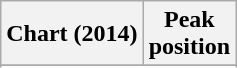<table class="wikitable sortable plainrowheaders">
<tr>
<th>Chart (2014)</th>
<th>Peak<br>position</th>
</tr>
<tr>
</tr>
<tr>
</tr>
<tr>
</tr>
<tr>
</tr>
<tr>
</tr>
<tr>
</tr>
<tr>
</tr>
<tr>
</tr>
<tr>
</tr>
</table>
